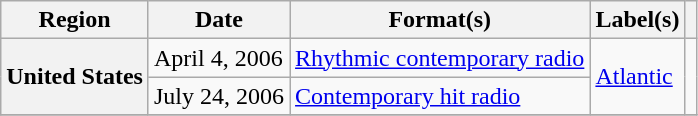<table class="wikitable plainrowheaders">
<tr>
<th scope="col">Region</th>
<th scope="col">Date</th>
<th scope="col">Format(s)</th>
<th scope="col">Label(s)</th>
<th scope="col"></th>
</tr>
<tr>
<th rowspan="2" scope="row">United States</th>
<td>April 4, 2006</td>
<td><a href='#'>Rhythmic contemporary radio</a></td>
<td rowspan="2"><a href='#'>Atlantic</a></td>
<td rowspan="2" align="center"></td>
</tr>
<tr>
<td>July 24, 2006</td>
<td><a href='#'>Contemporary hit radio</a></td>
</tr>
<tr>
</tr>
</table>
